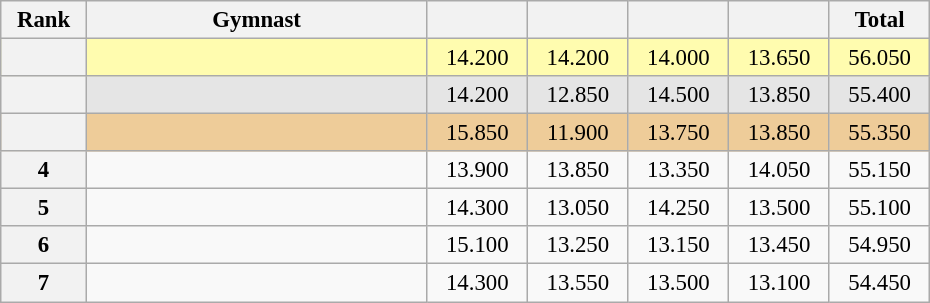<table class="wikitable sortable" style="text-align:center; font-size:95%">
<tr>
<th scope="col" style="width:50px;">Rank</th>
<th scope="col" style="width:220px;">Gymnast</th>
<th scope="col" style="width:60px;"></th>
<th scope="col" style="width:60px;"></th>
<th scope="col" style="width:60px;"></th>
<th scope="col" style="width:60px;"></th>
<th scope="col" style="width:60px;">Total</th>
</tr>
<tr style="background:#fffcaf;">
<th scope=row style="text-align:center"></th>
<td align=left></td>
<td>14.200</td>
<td>14.200</td>
<td>14.000</td>
<td>13.650</td>
<td>56.050</td>
</tr>
<tr style="background:#e5e5e5;">
<th scope=row style="text-align:center"></th>
<td align=left></td>
<td>14.200</td>
<td>12.850</td>
<td>14.500</td>
<td>13.850</td>
<td>55.400</td>
</tr>
<tr style="background:#ec9;">
<th scope=row style="text-align:center"></th>
<td align=left></td>
<td>15.850</td>
<td>11.900</td>
<td>13.750</td>
<td>13.850</td>
<td>55.350</td>
</tr>
<tr>
<th scope=row style="text-align:center">4</th>
<td align=left></td>
<td>13.900</td>
<td>13.850</td>
<td>13.350</td>
<td>14.050</td>
<td>55.150</td>
</tr>
<tr>
<th scope=row style="text-align:center">5</th>
<td align=left></td>
<td>14.300</td>
<td>13.050</td>
<td>14.250</td>
<td>13.500</td>
<td>55.100</td>
</tr>
<tr>
<th scope=row style="text-align:center">6</th>
<td align=left></td>
<td>15.100</td>
<td>13.250</td>
<td>13.150</td>
<td>13.450</td>
<td>54.950</td>
</tr>
<tr>
<th scope=row style="text-align:center">7</th>
<td align=left></td>
<td>14.300</td>
<td>13.550</td>
<td>13.500</td>
<td>13.100</td>
<td>54.450</td>
</tr>
</table>
